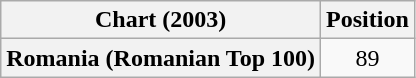<table class="wikitable plainrowheaders sortable" style="text-align:center">
<tr>
<th scope="col">Chart (2003)</th>
<th scope="col">Position</th>
</tr>
<tr>
<th scope="row">Romania (Romanian Top 100)</th>
<td>89</td>
</tr>
</table>
